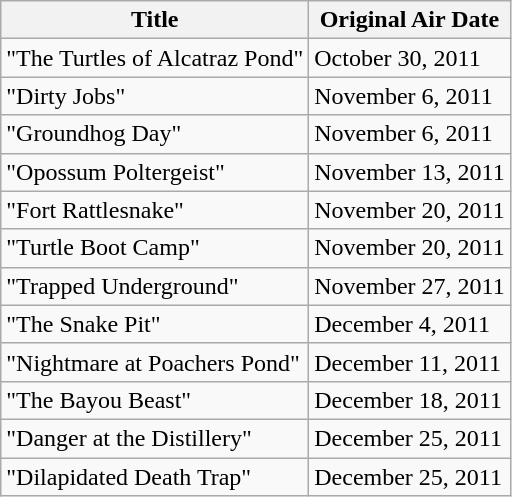<table class="wikitable">
<tr>
<th>Title</th>
<th>Original Air Date</th>
</tr>
<tr>
<td>"The Turtles of Alcatraz Pond"</td>
<td>October 30, 2011</td>
</tr>
<tr>
<td>"Dirty Jobs"</td>
<td>November 6, 2011</td>
</tr>
<tr>
<td>"Groundhog Day"</td>
<td>November 6, 2011</td>
</tr>
<tr>
<td>"Opossum Poltergeist"</td>
<td>November 13, 2011</td>
</tr>
<tr>
<td>"Fort Rattlesnake"</td>
<td>November 20, 2011</td>
</tr>
<tr>
<td>"Turtle Boot Camp"</td>
<td>November 20, 2011</td>
</tr>
<tr>
<td>"Trapped Underground"</td>
<td>November 27, 2011</td>
</tr>
<tr>
<td>"The Snake Pit"</td>
<td>December 4, 2011</td>
</tr>
<tr>
<td>"Nightmare at Poachers Pond"</td>
<td>December 11, 2011</td>
</tr>
<tr>
<td>"The Bayou Beast"</td>
<td>December 18, 2011</td>
</tr>
<tr>
<td>"Danger at the Distillery"</td>
<td>December 25, 2011</td>
</tr>
<tr>
<td>"Dilapidated Death Trap"</td>
<td>December 25, 2011</td>
</tr>
</table>
